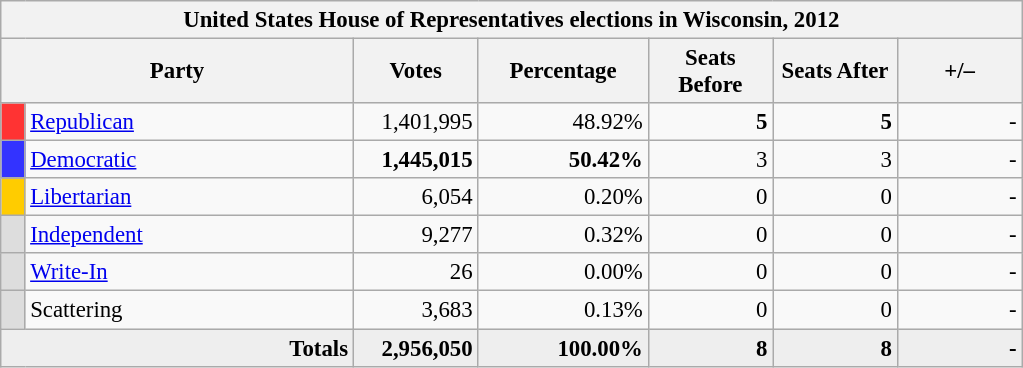<table class="wikitable" style="font-size: 95%;">
<tr>
<th colspan="7">United States House of Representatives elections in Wisconsin, 2012</th>
</tr>
<tr>
<th colspan=2 style="width: 15em">Party</th>
<th style="width: 5em">Votes</th>
<th style="width: 7em">Percentage</th>
<th style="width: 5em">Seats Before</th>
<th style="width: 5em">Seats After</th>
<th style="width: 5em">+/–</th>
</tr>
<tr>
<th style="background:#f33; width:3px;"></th>
<td style="width: 130px"><a href='#'>Republican</a></td>
<td style="text-align:right;">1,401,995</td>
<td style="text-align:right;">48.92%</td>
<td style="text-align:right;"><strong>5</strong></td>
<td style="text-align:right;"><strong>5</strong></td>
<td style="text-align:right;">-</td>
</tr>
<tr>
<th style="background:#33f; width:3px;"></th>
<td style="width: 130px"><a href='#'>Democratic</a></td>
<td style="text-align:right;"><strong>1,445,015</strong></td>
<td style="text-align:right;"><strong>50.42%</strong></td>
<td style="text-align:right;">3</td>
<td style="text-align:right;">3</td>
<td style="text-align:right;">-</td>
</tr>
<tr>
<th style="background:#fc0; width:3px;"></th>
<td style="width: 130px"><a href='#'>Libertarian</a></td>
<td style="text-align:right;">6,054</td>
<td style="text-align:right;">0.20%</td>
<td style="text-align:right;">0</td>
<td style="text-align:right;">0</td>
<td style="text-align:right;">-</td>
</tr>
<tr>
<th style="background:#ddd; width:3px;"></th>
<td style="width: 130px"><a href='#'>Independent</a></td>
<td style="text-align:right;">9,277</td>
<td style="text-align:right;">0.32%</td>
<td style="text-align:right;">0</td>
<td style="text-align:right;">0</td>
<td style="text-align:right;">-</td>
</tr>
<tr>
<th style="background-color:#DDDDDD; width: 3px"></th>
<td style="width: 130px"><a href='#'>Write-In</a></td>
<td align="right">26</td>
<td align="right">0.00%</td>
<td align="right">0</td>
<td align="right">0</td>
<td align="right">-</td>
</tr>
<tr>
<th style="background-color:#DDDDDD; width: 3px"></th>
<td style="width: 130px">Scattering</td>
<td align="right">3,683</td>
<td align="right">0.13%</td>
<td align="right">0</td>
<td align="right">0</td>
<td align="right">-</td>
</tr>
<tr style="background:#eee; text-align:right;">
<td colspan="2"><strong>Totals</strong></td>
<td><strong>2,956,050</strong></td>
<td><strong>100.00%</strong></td>
<td><strong>8</strong></td>
<td><strong>8</strong></td>
<td><strong>-</strong></td>
</tr>
</table>
